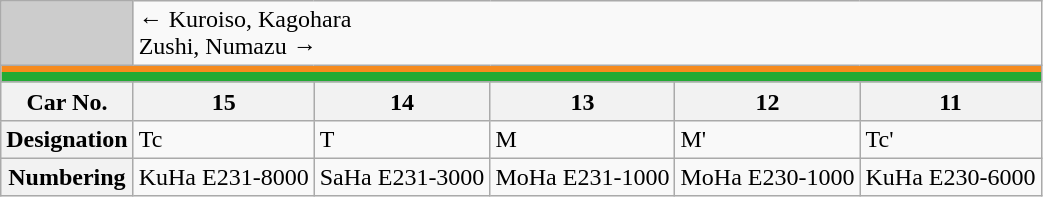<table class="wikitable">
<tr>
<td style="background-color:#ccc;"> </td>
<td colspan="5"><div>← Kuroiso, Kagohara</div><div>Zushi, Numazu →</div></td>
</tr>
<tr style="line-height: 3.3px; background-color: #F68B1E;">
<td colspan="6" style="padding:0; border:0;"> </td>
</tr>
<tr style="line-height: 6.7px; background-color: #22AA33;">
<td colspan="6" style="padding:0; border:0;"> </td>
</tr>
<tr>
<th>Car No.</th>
<th>15</th>
<th>14</th>
<th>13</th>
<th>12</th>
<th>11</th>
</tr>
<tr>
<th>Designation</th>
<td>Tc</td>
<td>T</td>
<td>M</td>
<td>M'</td>
<td>Tc'</td>
</tr>
<tr>
<th>Numbering</th>
<td>KuHa E231-8000</td>
<td>SaHa E231-3000</td>
<td>MoHa E231-1000</td>
<td>MoHa E230-1000</td>
<td>KuHa E230-6000</td>
</tr>
</table>
